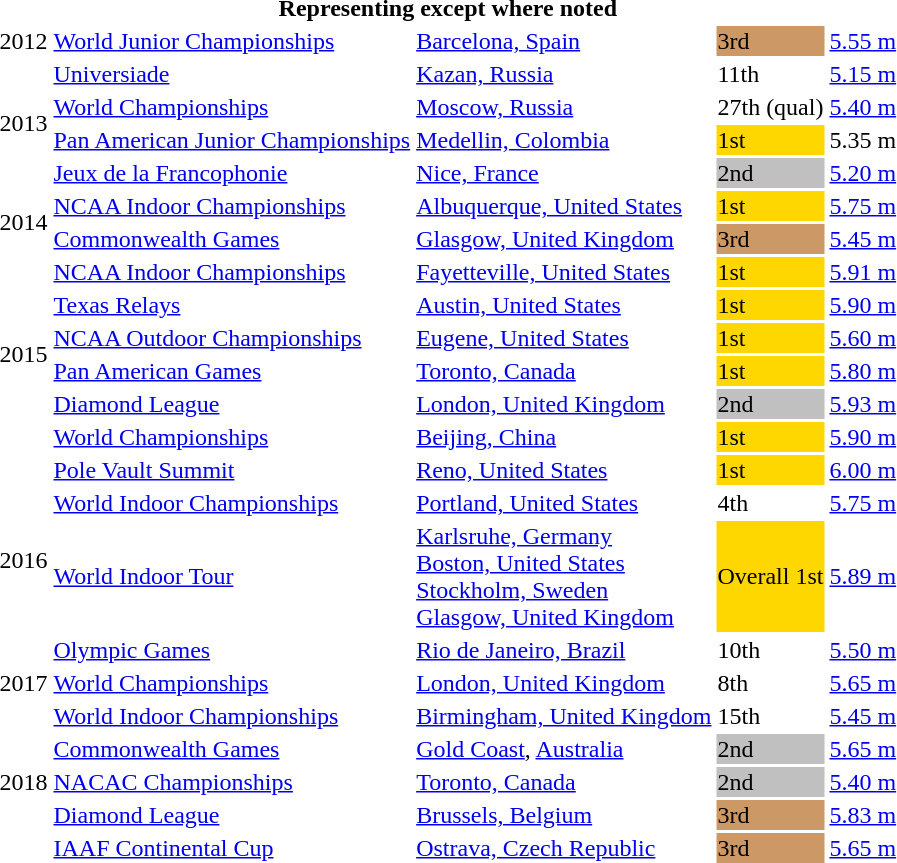<table>
<tr>
<th colspan="6">Representing  except where noted</th>
</tr>
<tr>
<td>2012</td>
<td><a href='#'>World Junior Championships</a></td>
<td><a href='#'>Barcelona, Spain</a></td>
<td bgcolor=cc9966>3rd</td>
<td><a href='#'>5.55 m</a></td>
</tr>
<tr>
<td rowspan=4>2013</td>
<td><a href='#'>Universiade</a></td>
<td><a href='#'>Kazan, Russia</a></td>
<td>11th</td>
<td><a href='#'>5.15 m</a></td>
</tr>
<tr>
<td><a href='#'>World Championships</a></td>
<td><a href='#'>Moscow, Russia</a></td>
<td>27th (qual)</td>
<td><a href='#'>5.40 m</a></td>
</tr>
<tr>
<td><a href='#'>Pan American Junior Championships</a></td>
<td><a href='#'>Medellin, Colombia</a></td>
<td bgcolor=gold>1st</td>
<td>5.35 m</td>
</tr>
<tr>
<td><a href='#'>Jeux de la Francophonie</a></td>
<td><a href='#'>Nice, France</a></td>
<td bgcolor=silver>2nd</td>
<td><a href='#'>5.20 m</a></td>
</tr>
<tr>
<td rowspan=2>2014</td>
<td><a href='#'>NCAA Indoor Championships</a></td>
<td><a href='#'>Albuquerque, United States</a></td>
<td bgcolor=gold>1st</td>
<td><a href='#'>5.75 m</a></td>
</tr>
<tr>
<td><a href='#'>Commonwealth Games</a></td>
<td><a href='#'>Glasgow, United Kingdom</a></td>
<td bgcolor=cc9966>3rd</td>
<td><a href='#'>5.45 m</a></td>
</tr>
<tr>
<td rowspan=6>2015</td>
<td><a href='#'>NCAA Indoor Championships</a></td>
<td><a href='#'>Fayetteville, United States</a></td>
<td bgcolor=gold>1st</td>
<td><a href='#'>5.91 m</a></td>
</tr>
<tr>
<td><a href='#'>Texas Relays</a></td>
<td><a href='#'>Austin, United States</a></td>
<td bgcolor=gold>1st</td>
<td><a href='#'>5.90 m</a></td>
</tr>
<tr>
<td><a href='#'>NCAA Outdoor Championships</a></td>
<td><a href='#'>Eugene, United States</a></td>
<td bgcolor=gold>1st</td>
<td><a href='#'>5.60 m</a></td>
</tr>
<tr>
<td><a href='#'>Pan American Games</a></td>
<td><a href='#'>Toronto, Canada</a></td>
<td bgcolor=gold>1st</td>
<td><a href='#'>5.80 m</a></td>
</tr>
<tr>
<td><a href='#'>Diamond League</a></td>
<td><a href='#'>London, United Kingdom</a></td>
<td bgcolor=silver>2nd</td>
<td><a href='#'>5.93 m</a></td>
</tr>
<tr>
<td><a href='#'>World Championships</a></td>
<td><a href='#'>Beijing, China</a></td>
<td bgcolor=gold>1st</td>
<td><a href='#'>5.90 m</a></td>
</tr>
<tr>
<td rowspan=4>2016</td>
<td><a href='#'>Pole Vault Summit</a></td>
<td><a href='#'>Reno, United States</a></td>
<td bgcolor=gold>1st</td>
<td><a href='#'>6.00 m</a></td>
</tr>
<tr>
<td><a href='#'>World Indoor Championships</a></td>
<td><a href='#'>Portland, United States</a></td>
<td>4th</td>
<td><a href='#'>5.75 m</a></td>
</tr>
<tr>
<td><a href='#'>World Indoor Tour</a></td>
<td><a href='#'>Karlsruhe, Germany</a><br><a href='#'>Boston, United States</a><br><a href='#'>Stockholm, Sweden</a><br><a href='#'>Glasgow, United Kingdom</a></td>
<td bgcolor=gold>Overall 1st</td>
<td><a href='#'>5.89 m</a></td>
</tr>
<tr>
<td><a href='#'>Olympic Games</a></td>
<td><a href='#'>Rio de Janeiro, Brazil</a></td>
<td>10th</td>
<td><a href='#'>5.50 m</a></td>
</tr>
<tr>
<td>2017</td>
<td><a href='#'>World Championships</a></td>
<td><a href='#'>London, United Kingdom</a></td>
<td>8th</td>
<td><a href='#'>5.65 m</a></td>
</tr>
<tr>
<td rowspan=5>2018</td>
<td><a href='#'>World Indoor Championships</a></td>
<td><a href='#'>Birmingham, United Kingdom</a></td>
<td>15th</td>
<td><a href='#'>5.45 m</a></td>
</tr>
<tr>
<td><a href='#'>Commonwealth Games</a></td>
<td><a href='#'>Gold Coast</a>, <a href='#'>Australia</a></td>
<td bgcolor=silver>2nd</td>
<td><a href='#'>5.65 m</a></td>
</tr>
<tr>
<td><a href='#'>NACAC Championships</a></td>
<td><a href='#'>Toronto, Canada</a></td>
<td bgcolor=silver>2nd</td>
<td><a href='#'>5.40 m</a></td>
</tr>
<tr>
<td><a href='#'>Diamond League</a></td>
<td><a href='#'>Brussels, Belgium</a></td>
<td bgcolor=cc9966>3rd</td>
<td><a href='#'>5.83 m</a></td>
</tr>
<tr>
<td><a href='#'>IAAF Continental Cup</a></td>
<td><a href='#'>Ostrava, Czech Republic</a></td>
<td bgcolor=cc9966>3rd</td>
<td><a href='#'>5.65 m</a></td>
</tr>
</table>
